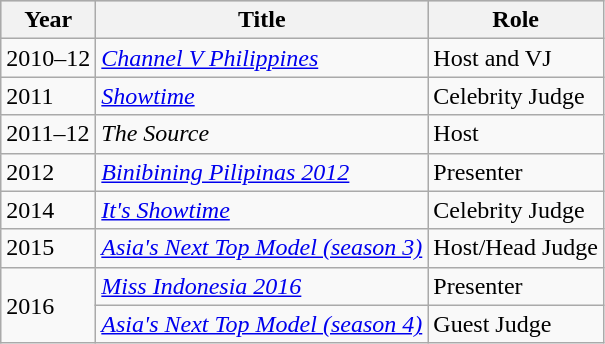<table class="wikitable">
<tr style="background:#ccc; text-align:center;">
<th>Year</th>
<th>Title</th>
<th>Role</th>
</tr>
<tr>
<td>2010–12</td>
<td><em><a href='#'>Channel V Philippines</a></em></td>
<td>Host and VJ</td>
</tr>
<tr>
<td>2011</td>
<td><em><a href='#'>Showtime</a></em></td>
<td>Celebrity Judge</td>
</tr>
<tr>
<td>2011–12</td>
<td><em>The Source</em></td>
<td>Host</td>
</tr>
<tr>
<td>2012</td>
<td><em><a href='#'>Binibining Pilipinas 2012</a></em></td>
<td>Presenter</td>
</tr>
<tr>
<td>2014</td>
<td><em><a href='#'>It's Showtime</a></em></td>
<td>Celebrity Judge</td>
</tr>
<tr>
<td>2015</td>
<td><em><a href='#'>Asia's Next Top Model (season 3)</a></em></td>
<td>Host/Head Judge</td>
</tr>
<tr>
<td rowspan="2">2016</td>
<td><em><a href='#'>Miss Indonesia 2016</a></em></td>
<td>Presenter</td>
</tr>
<tr>
<td><em><a href='#'>Asia's Next Top Model (season 4)</a></em></td>
<td>Guest Judge</td>
</tr>
</table>
